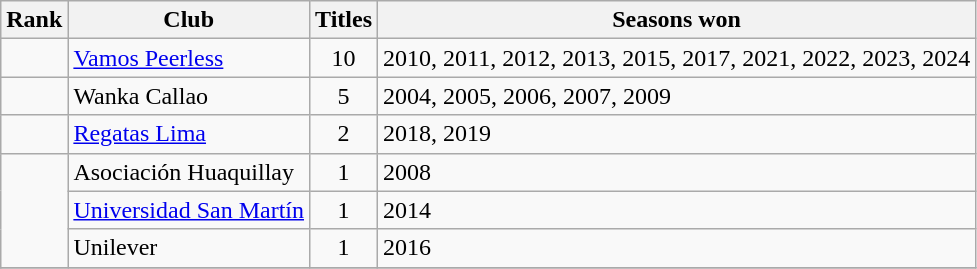<table class="wikitable sortable plainrowheaders">
<tr>
<th>Rank</th>
<th scope=col>Club</th>
<th scope=col>Titles</th>
<th scope=col>Seasons won</th>
</tr>
<tr>
<td rowspan="1"></td>
<td><a href='#'>Vamos Peerless</a></td>
<td align=center>10</td>
<td>2010, 2011, 2012, 2013, 2015, 2017, 2021, 2022, 2023, 2024</td>
</tr>
<tr>
<td rowspan="1"></td>
<td>Wanka Callao</td>
<td align=center>5</td>
<td>2004, 2005, 2006, 2007, 2009</td>
</tr>
<tr>
<td rowspan="1"></td>
<td><a href='#'>Regatas Lima</a></td>
<td align=center>2</td>
<td>2018, 2019</td>
</tr>
<tr>
<td rowspan="3"></td>
<td>Asociación Huaquillay</td>
<td align=center>1</td>
<td>2008</td>
</tr>
<tr>
<td><a href='#'>Universidad San Martín</a></td>
<td align=center>1</td>
<td>2014</td>
</tr>
<tr>
<td>Unilever</td>
<td align=center>1</td>
<td>2016</td>
</tr>
<tr>
</tr>
</table>
